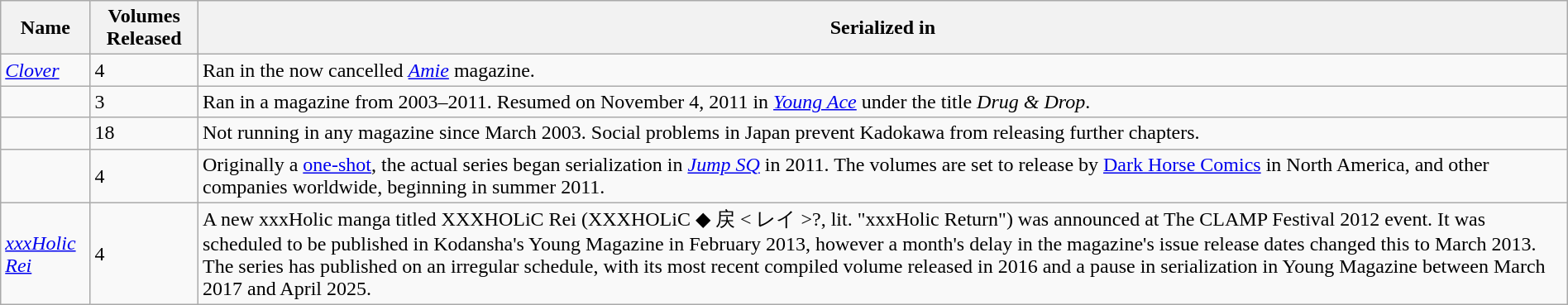<table class="wikitable sortable" width="100%">
<tr>
<th>Name</th>
<th>Volumes Released</th>
<th>Serialized in</th>
</tr>
<tr>
<td><em><a href='#'>Clover</a></em></td>
<td>4</td>
<td>Ran in the now cancelled <em><a href='#'>Amie</a></em> magazine.</td>
</tr>
<tr>
<td></td>
<td>3</td>
<td>Ran in a magazine from 2003–2011. Resumed on November 4, 2011 in <em><a href='#'>Young Ace</a></em> under the title <em>Drug & Drop</em>.</td>
</tr>
<tr>
<td></td>
<td>18</td>
<td>Not running in any magazine since March 2003. Social problems in Japan prevent Kadokawa from releasing further chapters.</td>
</tr>
<tr>
<td></td>
<td>4</td>
<td>Originally a <a href='#'>one-shot</a>, the actual series began serialization in <em><a href='#'>Jump SQ</a></em> in 2011.  The volumes are set to release by <a href='#'>Dark Horse Comics</a> in North America, and other companies worldwide, beginning in summer 2011.</td>
</tr>
<tr>
<td><em><a href='#'>xxxHolic Rei</a></em></td>
<td>4</td>
<td>A new xxxHolic manga titled XXXHOLiC Rei (XXXHOLiC ◆ 戻 < レイ >?, lit. "xxxHolic Return") was announced at The CLAMP Festival 2012 event. It was scheduled to be published in Kodansha's Young Magazine in February 2013, however a month's delay in the magazine's issue release dates changed this to March 2013. The series has published on an irregular schedule, with its most recent compiled volume released in 2016 and a pause in serialization in Young Magazine between March 2017 and April 2025.</td>
</tr>
</table>
